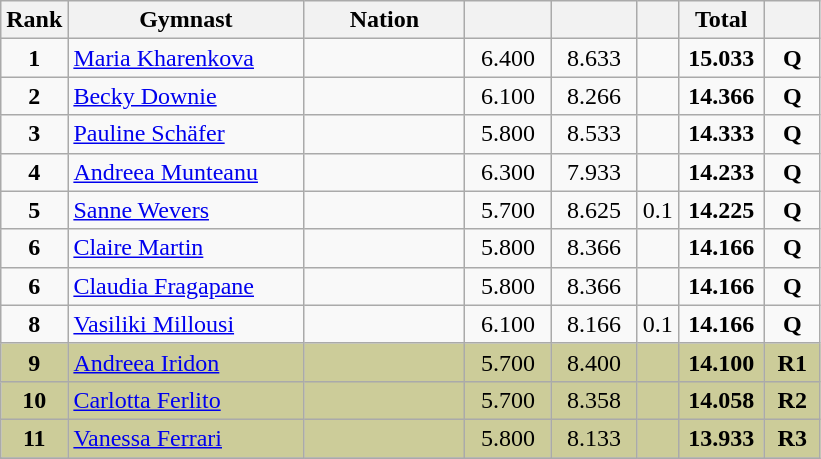<table class="wikitable sortable" style="text-align:center; font-size:100%">
<tr>
<th scope="col"  style="width:15px;">Rank</th>
<th scope="col"  style="width:150px;">Gymnast</th>
<th scope="col"  style="width:100px;">Nation</th>
<th scope="col"  style="width:50px;"></th>
<th scope="col"  style="width:50px;"></th>
<th scope="col"  style="width:20px;"></th>
<th scope="col"  style="width:50px;">Total</th>
<th scope="col"  style="width:30px;"></th>
</tr>
<tr>
<td scope=row style="text-align:center"><strong>1</strong></td>
<td align=left><a href='#'>Maria Kharenkova</a></td>
<td style="text-align:left;"></td>
<td>6.400</td>
<td>8.633</td>
<td></td>
<td><strong>15.033</strong></td>
<td><strong>Q</strong></td>
</tr>
<tr>
<td scope=row style="text-align:center"><strong>2</strong></td>
<td align=left><a href='#'>Becky Downie</a></td>
<td style="text-align:left;"></td>
<td>6.100</td>
<td>8.266</td>
<td></td>
<td><strong>14.366</strong></td>
<td><strong>Q</strong></td>
</tr>
<tr>
<td scope=row style="text-align:center"><strong>3</strong></td>
<td align=left><a href='#'>Pauline Schäfer</a></td>
<td style="text-align:left;"></td>
<td>5.800</td>
<td>8.533</td>
<td></td>
<td><strong>14.333</strong></td>
<td><strong>Q</strong></td>
</tr>
<tr>
<td scope=row style="text-align:center"><strong>4</strong></td>
<td align=left><a href='#'>Andreea Munteanu</a></td>
<td style="text-align:left;"></td>
<td>6.300</td>
<td>7.933</td>
<td></td>
<td><strong>14.233</strong></td>
<td><strong>Q</strong></td>
</tr>
<tr>
<td scope=row style="text-align:center"><strong>5</strong></td>
<td align=left><a href='#'>Sanne Wevers</a></td>
<td style="text-align:left;"></td>
<td>5.700</td>
<td>8.625</td>
<td>0.1</td>
<td><strong>14.225</strong></td>
<td><strong>Q</strong></td>
</tr>
<tr>
<td scope=row style="text-align:center"><strong>6</strong></td>
<td align=left><a href='#'>Claire Martin</a></td>
<td style="text-align:left;"></td>
<td>5.800</td>
<td>8.366</td>
<td></td>
<td><strong>14.166</strong></td>
<td><strong>Q</strong></td>
</tr>
<tr>
<td scope=row style="text-align:center"><strong>6</strong></td>
<td align=left><a href='#'>Claudia Fragapane</a></td>
<td style="text-align:left;"></td>
<td>5.800</td>
<td>8.366</td>
<td></td>
<td><strong>14.166</strong></td>
<td><strong>Q</strong></td>
</tr>
<tr>
<td scope=row style="text-align:center"><strong>8</strong></td>
<td align=left><a href='#'>Vasiliki Millousi</a></td>
<td style="text-align:left;"></td>
<td>6.100</td>
<td>8.166</td>
<td>0.1</td>
<td><strong>14.166</strong></td>
<td><strong>Q</strong></td>
</tr>
<tr style="background:#cccc99;">
<td scope=row style="text-align:center"><strong>9</strong></td>
<td align=left><a href='#'>Andreea Iridon</a></td>
<td style="text-align:left;"></td>
<td>5.700</td>
<td>8.400</td>
<td></td>
<td><strong>14.100</strong></td>
<td><strong>R1</strong></td>
</tr>
<tr style="background:#cccc99;">
<td scope=row style="text-align:center"><strong>10</strong></td>
<td align=left><a href='#'>Carlotta Ferlito</a></td>
<td style="text-align:left;"></td>
<td>5.700</td>
<td>8.358</td>
<td></td>
<td><strong>14.058</strong></td>
<td><strong>R2</strong></td>
</tr>
<tr style="background:#cccc99;">
<td scope=row style="text-align:center"><strong>11</strong></td>
<td align=left><a href='#'>Vanessa Ferrari</a></td>
<td style="text-align:left;"></td>
<td>5.800</td>
<td>8.133</td>
<td></td>
<td><strong>13.933</strong></td>
<td><strong>R3</strong></td>
</tr>
<tr style="background:#cccccc;">
</tr>
</table>
